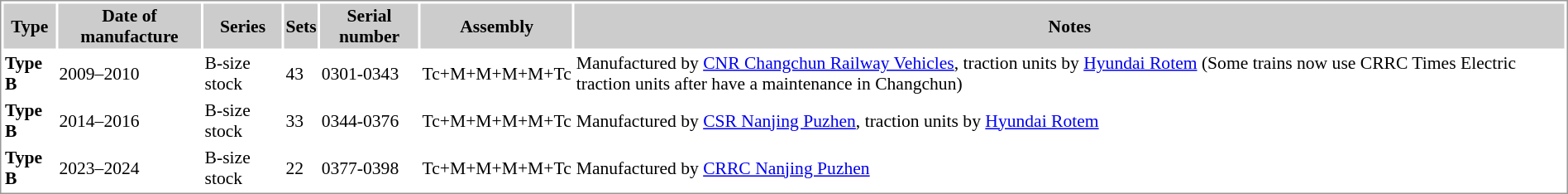<table border=0 style="border: 1px solid #999; background-color:white; text-align:left;font-size:90%">
<tr align="center" bgcolor=#cccccc>
<th>Type</th>
<th>Date of manufacture</th>
<th>Series</th>
<th>Sets</th>
<th>Serial number</th>
<th>Assembly</th>
<th>Notes</th>
</tr>
<tr>
<td><strong>Type B</strong></td>
<td>2009–2010</td>
<td>B-size stock</td>
<td>43</td>
<td>0301-0343</td>
<td>Tc+M+M+M+M+Tc</td>
<td>Manufactured by <a href='#'>CNR Changchun Railway Vehicles</a>, traction units by <a href='#'>Hyundai Rotem</a> (Some trains now use CRRC Times Electric traction units after have a maintenance in Changchun)</td>
</tr>
<tr>
<td><strong>Type B</strong></td>
<td>2014–2016</td>
<td>B-size stock</td>
<td>33</td>
<td>0344-0376</td>
<td>Tc+M+M+M+M+Tc</td>
<td>Manufactured by <a href='#'>CSR Nanjing Puzhen</a>, traction units by <a href='#'>Hyundai Rotem</a></td>
</tr>
<tr>
<td><strong>Type B</strong></td>
<td>2023–2024</td>
<td>B-size stock</td>
<td>22</td>
<td>0377-0398</td>
<td>Tc+M+M+M+M+Tc</td>
<td>Manufactured by <a href='#'>CRRC Nanjing Puzhen</a></td>
</tr>
</table>
